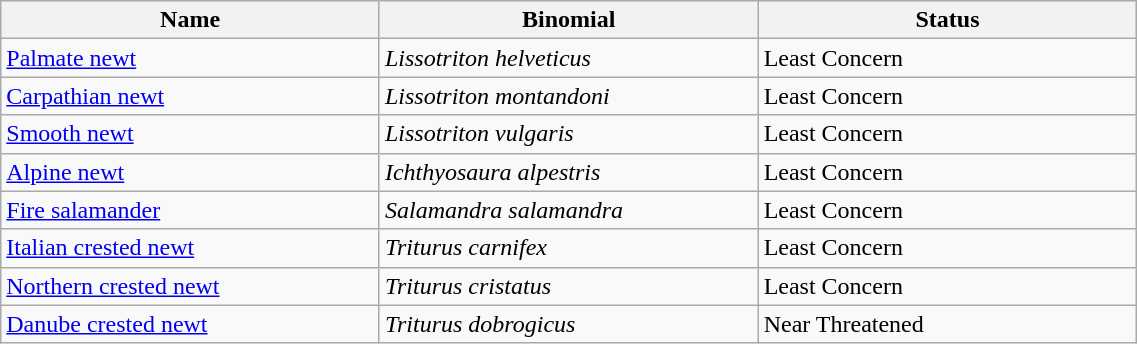<table width=60% class="wikitable">
<tr>
<th width=20%>Name</th>
<th width=20%>Binomial</th>
<th width=20%>Status</th>
</tr>
<tr>
<td><a href='#'>Palmate newt</a><br></td>
<td><em> Lissotriton helveticus</em></td>
<td>Least Concern</td>
</tr>
<tr>
<td><a href='#'>Carpathian newt</a><br></td>
<td><em>Lissotriton montandoni</em></td>
<td>Least Concern</td>
</tr>
<tr>
<td><a href='#'>Smooth newt</a><br></td>
<td><em>Lissotriton vulgaris</em></td>
<td>Least Concern</td>
</tr>
<tr>
<td><a href='#'>Alpine newt</a><br></td>
<td><em>Ichthyosaura alpestris</em></td>
<td>Least Concern</td>
</tr>
<tr>
<td><a href='#'>Fire salamander</a><br></td>
<td><em>Salamandra salamandra</em></td>
<td>Least Concern</td>
</tr>
<tr>
<td><a href='#'>Italian crested newt</a><br></td>
<td><em>Triturus carnifex</em></td>
<td>Least Concern</td>
</tr>
<tr>
<td><a href='#'>Northern crested newt</a><br></td>
<td><em>Triturus cristatus</em></td>
<td>Least Concern</td>
</tr>
<tr>
<td><a href='#'>Danube crested newt</a><br></td>
<td><em>Triturus dobrogicus</em></td>
<td>Near Threatened</td>
</tr>
</table>
